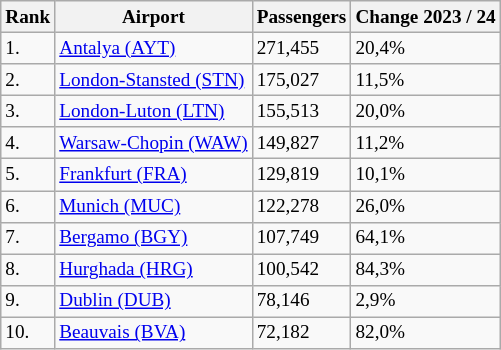<table class="wikitable" style="font-size: 80%">
<tr>
<th>Rank</th>
<th>Airport</th>
<th>Passengers</th>
<th>Change 2023 / 24</th>
</tr>
<tr>
<td>1.</td>
<td> <a href='#'>Antalya (AYT)</a></td>
<td>271,455</td>
<td> 20,4%</td>
</tr>
<tr>
<td>2.</td>
<td> <a href='#'>London-Stansted (STN)</a></td>
<td>175,027</td>
<td> 11,5%</td>
</tr>
<tr>
<td>3.</td>
<td> <a href='#'>London-Luton (LTN)</a></td>
<td>155,513</td>
<td> 20,0%</td>
</tr>
<tr>
<td>4.</td>
<td> <a href='#'>Warsaw-Chopin (WAW)</a></td>
<td>149,827</td>
<td> 11,2%</td>
</tr>
<tr>
<td>5.</td>
<td> <a href='#'>Frankfurt (FRA)</a></td>
<td>129,819</td>
<td> 10,1%</td>
</tr>
<tr>
<td>6.</td>
<td> <a href='#'>Munich (MUC)</a></td>
<td>122,278</td>
<td> 26,0%</td>
</tr>
<tr>
<td>7.</td>
<td> <a href='#'>Bergamo (BGY)</a></td>
<td>107,749</td>
<td> 64,1%</td>
</tr>
<tr>
<td>8.</td>
<td> <a href='#'>Hurghada (HRG)</a></td>
<td>100,542</td>
<td> 84,3%</td>
</tr>
<tr>
<td>9.</td>
<td> <a href='#'>Dublin (DUB)</a></td>
<td>78,146</td>
<td> 2,9%</td>
</tr>
<tr>
<td>10.</td>
<td> <a href='#'>Beauvais (BVA)</a></td>
<td>72,182</td>
<td> 82,0%</td>
</tr>
</table>
